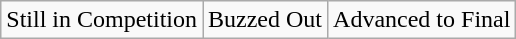<table class="wikitable">
<tr>
<td>Still in Competition</td>
<td>Buzzed Out</td>
<td>Advanced to Final</td>
</tr>
</table>
